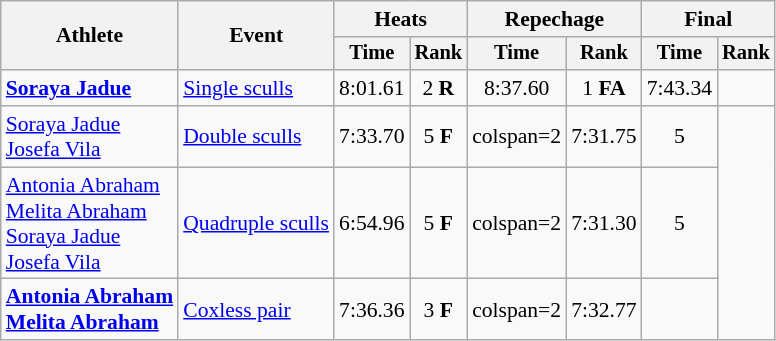<table class="wikitable" style="font-size:90%">
<tr>
<th rowspan=2>Athlete</th>
<th rowspan=2>Event</th>
<th colspan="2">Heats</th>
<th colspan="2">Repechage</th>
<th colspan="2">Final</th>
</tr>
<tr style="font-size:95%">
<th>Time</th>
<th>Rank</th>
<th>Time</th>
<th>Rank</th>
<th>Time</th>
<th>Rank</th>
</tr>
<tr align=center>
<td align=left><strong><a href='#'>Soraya Jadue</a></strong></td>
<td align=left><a href='#'>Single sculls</a></td>
<td>8:01.61</td>
<td>2 <strong>R</strong></td>
<td>8:37.60</td>
<td>1 <strong>FA</strong></td>
<td>7:43.34</td>
<td></td>
</tr>
<tr align=center>
<td align=left><a href='#'>Soraya Jadue</a><br><a href='#'>Josefa Vila</a></td>
<td align=left><a href='#'>Double sculls</a></td>
<td>7:33.70</td>
<td>5 <strong>F</strong></td>
<td>colspan=2 </td>
<td>7:31.75</td>
<td>5</td>
</tr>
<tr align=center>
<td align=left><a href='#'>Antonia Abraham</a><br><a href='#'>Melita Abraham</a><br><a href='#'>Soraya Jadue</a><br><a href='#'>Josefa Vila</a></td>
<td align=left><a href='#'>Quadruple sculls</a></td>
<td>6:54.96</td>
<td>5 <strong>F</strong></td>
<td>colspan=2 </td>
<td>7:31.30</td>
<td>5</td>
</tr>
<tr align=center>
<td align=left><strong><a href='#'>Antonia Abraham</a><br><a href='#'>Melita Abraham</a></strong></td>
<td align=left><a href='#'>Coxless pair</a></td>
<td>7:36.36</td>
<td>3 <strong>F</strong></td>
<td>colspan=2 </td>
<td>7:32.77</td>
<td></td>
</tr>
</table>
